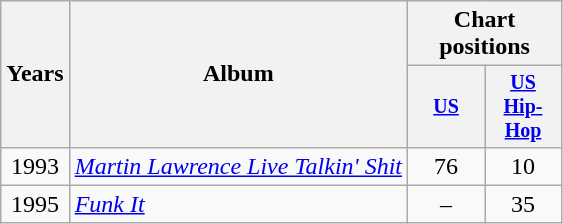<table class="wikitable sortable" style="text-align:center;">
<tr>
<th rowspan="2">Years</th>
<th rowspan="2">Album</th>
<th colspan="3">Chart positions</th>
</tr>
<tr style="font-size:smaller;">
<th style="width:45px;"><a href='#'>US</a></th>
<th style="width:45px;"><a href='#'>US Hip-Hop</a></th>
</tr>
<tr>
<td>1993</td>
<td style="text-align:left;"><em><a href='#'>Martin Lawrence Live Talkin' Shit</a></em></td>
<td>76</td>
<td>10</td>
</tr>
<tr>
<td>1995</td>
<td style="text-align:left;"><em><a href='#'>Funk It</a></em></td>
<td>–</td>
<td>35</td>
</tr>
</table>
